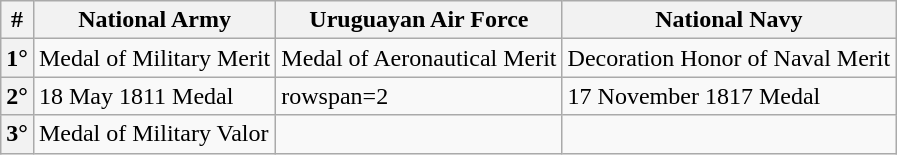<table class=wikitable>
<tr>
<th>#</th>
<th>National Army</th>
<th>Uruguayan Air Force</th>
<th>National Navy</th>
</tr>
<tr>
<th>1°</th>
<td>Medal of Military Merit</td>
<td>Medal of Aeronautical Merit</td>
<td>Decoration Honor of Naval Merit</td>
</tr>
<tr>
<th>2°</th>
<td>18 May 1811 Medal</td>
<td>rowspan=2 </td>
<td>17 November 1817 Medal</td>
</tr>
<tr>
<th>3°</th>
<td>Medal of Military Valor</td>
<td></td>
</tr>
</table>
